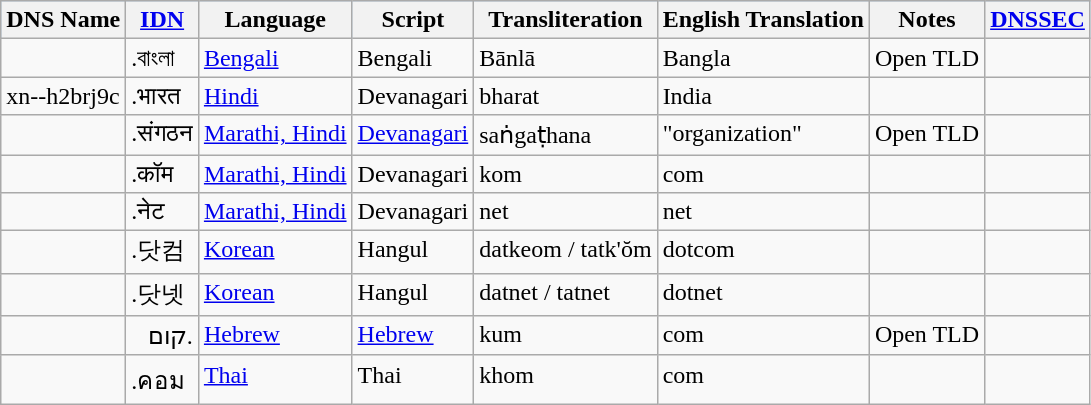<table class="wikitable sortable">
<tr style="background:#a0d0ff;">
<th class="unsortable">DNS Name</th>
<th><a href='#'>IDN</a></th>
<th>Language</th>
<th>Script</th>
<th>Transliteration</th>
<th>English Translation</th>
<th class="unsortable">Notes</th>
<th><a href='#'>DNSSEC</a></th>
</tr>
<tr>
<td></td>
<td>.বাংলা</td>
<td><a href='#'>Bengali</a></td>
<td>Bengali</td>
<td>Bānlā</td>
<td>Bangla</td>
<td>Open TLD</td>
<td></td>
</tr>
<tr>
<td>xn‑‑h2brj9c</td>
<td>.भारत</td>
<td><a href='#'>Hindi</a></td>
<td>Devanagari</td>
<td>bharat</td>
<td>India</td>
<td></td>
<td></td>
</tr>
<tr valign="top">
<td style="white-space: nowrap"></td>
<td>.संगठन</td>
<td><a href='#'>Marathi, Hindi</a></td>
<td><a href='#'>Devanagari</a></td>
<td>saṅgaṭhana</td>
<td>"organization"</td>
<td>Open TLD</td>
<td></td>
</tr>
<tr valign="top">
<td></td>
<td>.कॉम</td>
<td><a href='#'>Marathi, Hindi</a></td>
<td>Devanagari</td>
<td>kom</td>
<td>com</td>
<td></td>
<td></td>
</tr>
<tr valign="top">
<td></td>
<td>.नेट</td>
<td><a href='#'>Marathi, Hindi</a></td>
<td>Devanagari</td>
<td>net</td>
<td>net</td>
<td></td>
<td></td>
</tr>
<tr valign="top">
<td></td>
<td>.닷컴</td>
<td><a href='#'>Korean</a></td>
<td>Hangul</td>
<td>datkeom / tatk'ŏm</td>
<td>dotcom</td>
<td></td>
<td></td>
</tr>
<tr valign="top">
<td></td>
<td>.닷넷</td>
<td><a href='#'>Korean</a></td>
<td>Hangul</td>
<td>datnet / tatnet</td>
<td>dotnet</td>
<td></td>
<td></td>
</tr>
<tr valign="top">
<td></td>
<td dir="auto">.קום</td>
<td><a href='#'>Hebrew</a></td>
<td><a href='#'>Hebrew</a></td>
<td>kum</td>
<td>com</td>
<td>Open TLD</td>
<td></td>
</tr>
<tr valign="top">
<td></td>
<td>.คอม</td>
<td><a href='#'>Thai</a></td>
<td>Thai</td>
<td>khom</td>
<td>com</td>
<td></td>
<td></td>
</tr>
</table>
